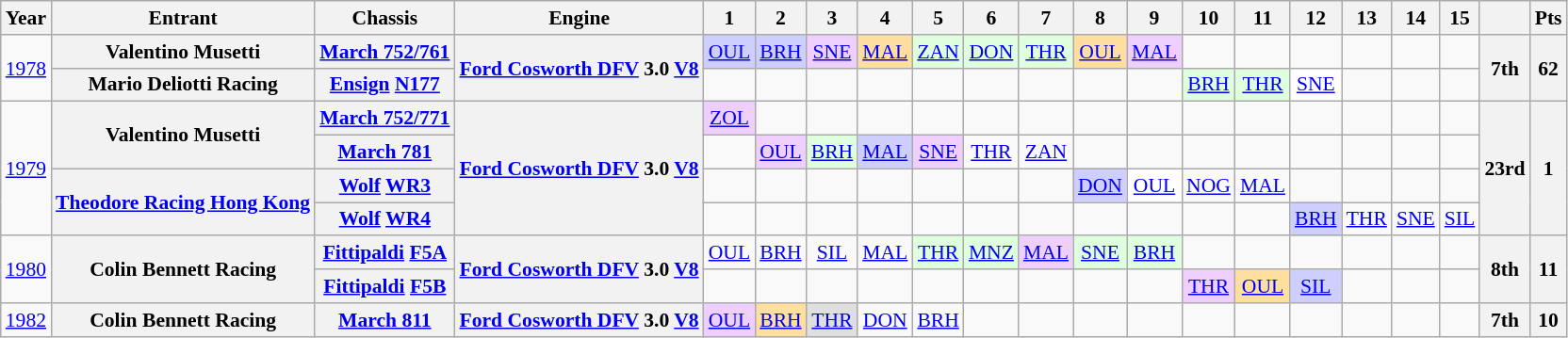<table class="wikitable" style="text-align:center; font-size:90%">
<tr>
<th>Year</th>
<th>Entrant</th>
<th>Chassis</th>
<th>Engine</th>
<th>1</th>
<th>2</th>
<th>3</th>
<th>4</th>
<th>5</th>
<th>6</th>
<th>7</th>
<th>8</th>
<th>9</th>
<th>10</th>
<th>11</th>
<th>12</th>
<th>13</th>
<th>14</th>
<th>15</th>
<th></th>
<th>Pts</th>
</tr>
<tr>
<td rowspan=2><a href='#'>1978</a></td>
<th>Valentino Musetti</th>
<th><a href='#'>March 752/761</a></th>
<th rowspan=2><a href='#'>Ford Cosworth DFV</a> 3.0 <a href='#'>V8</a></th>
<td style="background:#CFCFFF;"><a href='#'>OUL</a><br></td>
<td style="background:#CFCFFF;"><a href='#'>BRH</a><br></td>
<td style="background:#efcfff;"><a href='#'>SNE</a><br></td>
<td style="background:#ffdf9f;"><a href='#'>MAL</a><br></td>
<td style="background:#dfffdf;"><a href='#'>ZAN</a><br></td>
<td style="background:#dfffdf;"><a href='#'>DON</a><br></td>
<td style="background:#dfffdf;"><a href='#'>THR</a><br></td>
<td style="background:#ffdf9f;"><a href='#'>OUL</a><br></td>
<td style="background:#efcfff;"><a href='#'>MAL</a><br></td>
<td></td>
<td></td>
<td></td>
<td></td>
<td></td>
<td></td>
<th rowspan=2>7th</th>
<th rowspan=2>62</th>
</tr>
<tr>
<th>Mario Deliotti Racing</th>
<th><a href='#'>Ensign</a> <a href='#'>N177</a></th>
<td></td>
<td></td>
<td></td>
<td></td>
<td></td>
<td></td>
<td></td>
<td></td>
<td></td>
<td style="background:#dfffdf;"><a href='#'>BRH</a><br></td>
<td style="background:#dfffdf;"><a href='#'>THR</a><br></td>
<td style="background:#FFFFFF;"><a href='#'>SNE</a><br></td>
<td></td>
<td></td>
<td></td>
</tr>
<tr>
<td rowspan=4><a href='#'>1979</a></td>
<th rowspan=2>Valentino Musetti</th>
<th><a href='#'>March 752/771</a></th>
<th rowspan=4><a href='#'>Ford Cosworth DFV</a> 3.0 <a href='#'>V8</a></th>
<td style="background:#efcfff;"><a href='#'>ZOL</a><br></td>
<td></td>
<td></td>
<td></td>
<td></td>
<td></td>
<td></td>
<td></td>
<td></td>
<td></td>
<td></td>
<td></td>
<td></td>
<td></td>
<td></td>
<th rowspan=4>23rd</th>
<th rowspan=4>1</th>
</tr>
<tr>
<th><a href='#'>March 781</a></th>
<td></td>
<td style="background:#efcfff;"><a href='#'>OUL</a><br></td>
<td style="background:#dfffdf;"><a href='#'>BRH</a><br></td>
<td style="background:#CFCFFF;"><a href='#'>MAL</a><br></td>
<td style="background:#efcfff;"><a href='#'>SNE</a><br></td>
<td><a href='#'>THR</a></td>
<td><a href='#'>ZAN</a></td>
<td></td>
<td></td>
<td></td>
<td></td>
<td></td>
<td></td>
<td></td>
<td></td>
</tr>
<tr>
<th rowspan=2><a href='#'>Theodore Racing Hong Kong</a></th>
<th><a href='#'>Wolf</a> <a href='#'>WR3</a></th>
<td></td>
<td></td>
<td></td>
<td></td>
<td></td>
<td></td>
<td></td>
<td style="background:#CFCFFF;"><a href='#'>DON</a><br></td>
<td style="background:#FFFFFF;"><a href='#'>OUL</a><br></td>
<td><a href='#'>NOG</a></td>
<td><a href='#'>MAL</a></td>
<td></td>
<td></td>
<td></td>
<td></td>
</tr>
<tr>
<th><a href='#'>Wolf</a> <a href='#'>WR4</a></th>
<td></td>
<td></td>
<td></td>
<td></td>
<td></td>
<td></td>
<td></td>
<td></td>
<td></td>
<td></td>
<td></td>
<td style="background:#CFCFFF;"><a href='#'>BRH</a><br></td>
<td><a href='#'>THR</a></td>
<td><a href='#'>SNE</a></td>
<td><a href='#'>SIL</a></td>
</tr>
<tr>
<td rowspan=2><a href='#'>1980</a></td>
<th rowspan=2>Colin Bennett Racing</th>
<th><a href='#'>Fittipaldi</a> <a href='#'>F5A</a></th>
<th rowspan=2><a href='#'>Ford Cosworth DFV</a> 3.0 <a href='#'>V8</a></th>
<td><a href='#'>OUL</a></td>
<td><a href='#'>BRH</a></td>
<td><a href='#'>SIL</a></td>
<td><a href='#'>MAL</a></td>
<td style="background:#dfffdf;"><a href='#'>THR</a><br></td>
<td style="background:#dfffdf;"><a href='#'>MNZ</a><br></td>
<td style="background:#efcfff;"><a href='#'>MAL</a><br></td>
<td style="background:#dfffdf;"><a href='#'>SNE</a><br></td>
<td style="background:#dfffdf;"><a href='#'>BRH</a><br></td>
<td></td>
<td></td>
<td></td>
<td></td>
<td></td>
<td></td>
<th rowspan=2>8th</th>
<th rowspan=2>11</th>
</tr>
<tr>
<th><a href='#'>Fittipaldi</a> <a href='#'>F5B</a></th>
<td></td>
<td></td>
<td></td>
<td></td>
<td></td>
<td></td>
<td></td>
<td></td>
<td></td>
<td style="background:#efcfff;"><a href='#'>THR</a><br></td>
<td style="background:#ffdf9f;"><a href='#'>OUL</a><br></td>
<td style="background:#CFCFFF;"><a href='#'>SIL</a><br></td>
<td></td>
<td></td>
<td></td>
</tr>
<tr>
<td><a href='#'>1982</a></td>
<th>Colin Bennett Racing</th>
<th><a href='#'>March 811</a></th>
<th><a href='#'>Ford Cosworth DFV</a> 3.0 <a href='#'>V8</a></th>
<td style="background:#efcfff;"><a href='#'>OUL</a><br></td>
<td style="background:#ffdf9f;"><a href='#'>BRH</a><br></td>
<td style="background:#DFDFDF;"><a href='#'>THR</a><br></td>
<td><a href='#'>DON</a></td>
<td><a href='#'>BRH</a></td>
<td></td>
<td></td>
<td></td>
<td></td>
<td></td>
<td></td>
<td></td>
<td></td>
<td></td>
<td></td>
<th>7th</th>
<th>10</th>
</tr>
</table>
